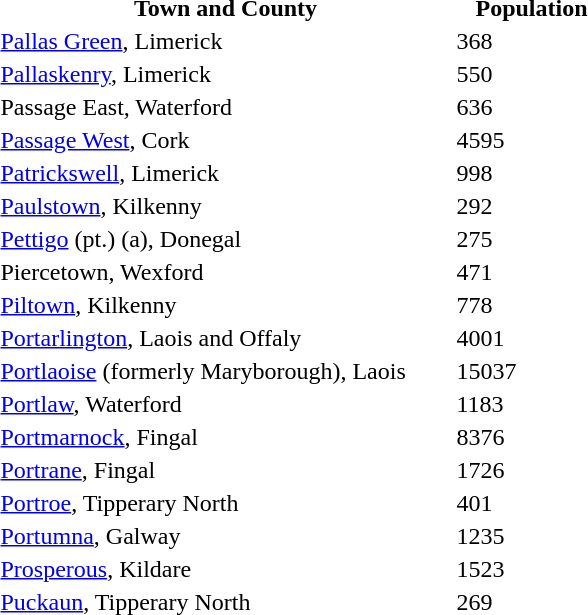<table>
<tr>
<th style="width:300px;align:left;">Town and County</th>
<th style="width:100px;align:right;">Population</th>
</tr>
<tr>
<td><a href='#'>Pallas Green</a>, Limerick</td>
<td>368</td>
</tr>
<tr>
<td><a href='#'>Pallaskenry</a>, Limerick</td>
<td>550</td>
</tr>
<tr>
<td>Passage East, Waterford</td>
<td>636</td>
</tr>
<tr>
<td><a href='#'>Passage West</a>, Cork</td>
<td>4595</td>
</tr>
<tr>
<td><a href='#'>Patrickswell</a>, Limerick</td>
<td>998</td>
</tr>
<tr>
<td><a href='#'>Paulstown</a>, Kilkenny</td>
<td>292</td>
</tr>
<tr>
<td><a href='#'>Pettigo</a> (pt.) (a), Donegal</td>
<td>275</td>
</tr>
<tr>
<td>Piercetown, Wexford</td>
<td>471</td>
</tr>
<tr>
<td><a href='#'>Piltown</a>, Kilkenny</td>
<td>778</td>
</tr>
<tr>
<td><a href='#'>Portarlington</a>, Laois and Offaly</td>
<td>4001</td>
</tr>
<tr>
<td><a href='#'>Portlaoise</a> (formerly Maryborough), Laois</td>
<td>15037</td>
</tr>
<tr>
<td><a href='#'>Portlaw</a>, Waterford</td>
<td>1183</td>
</tr>
<tr>
<td><a href='#'>Portmarnock</a>, Fingal</td>
<td>8376</td>
</tr>
<tr>
<td><a href='#'>Portrane</a>, Fingal</td>
<td>1726</td>
</tr>
<tr>
<td><a href='#'>Portroe</a>, Tipperary North</td>
<td>401</td>
</tr>
<tr>
<td><a href='#'>Portumna</a>, Galway</td>
<td>1235</td>
</tr>
<tr>
<td><a href='#'>Prosperous</a>, Kildare</td>
<td>1523</td>
</tr>
<tr>
<td><a href='#'>Puckaun</a>, Tipperary North</td>
<td>269</td>
</tr>
</table>
